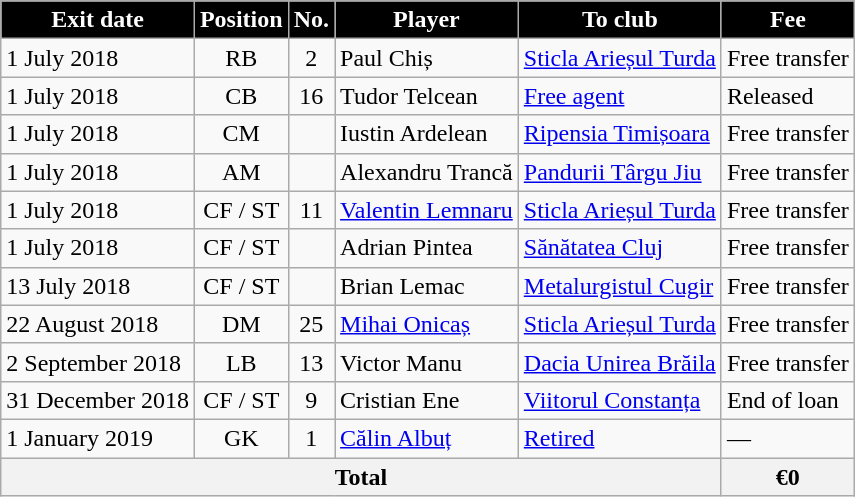<table class="wikitable sortable">
<tr>
<th style="background:#000000;color:#fefefe;text-align:center;"><strong>Exit date</strong></th>
<th style="background:#000000;color:#fefefe;text-align:center;"><strong>Position</strong></th>
<th style="background:#000000;color:#fefefe;text-align:center;"><strong>No.</strong></th>
<th style="background:#000000;color:#fefefe;text-align:center;"><strong>Player</strong></th>
<th style="background:#000000;color:#fefefe;text-align:center;"><strong>To club</strong></th>
<th style="background:#000000;color:#fefefe;text-align:center;"><strong>Fee</strong></th>
</tr>
<tr>
<td>1 July 2018</td>
<td style="text-align:center;">RB</td>
<td style="text-align:center;">2</td>
<td style="text-align:left;"> Paul Chiș</td>
<td style="text-align:left;"> <a href='#'>Sticla Arieșul Turda</a></td>
<td>Free transfer</td>
</tr>
<tr>
<td>1 July 2018</td>
<td style="text-align:center;">CB</td>
<td style="text-align:center;">16</td>
<td style="text-align:left;"> Tudor Telcean</td>
<td style="text-align:left;"><a href='#'>Free agent</a></td>
<td>Released</td>
</tr>
<tr>
<td>1 July 2018</td>
<td style="text-align:center;">CM</td>
<td style="text-align:center;"></td>
<td style="text-align:left;"> Iustin Ardelean</td>
<td style="text-align:left;"> <a href='#'>Ripensia Timișoara</a></td>
<td>Free transfer</td>
</tr>
<tr>
<td>1 July 2018</td>
<td style="text-align:center;">AM</td>
<td style="text-align:center;"></td>
<td style="text-align:left;"> Alexandru Trancă</td>
<td style="text-align:left;"> <a href='#'>Pandurii Târgu Jiu</a></td>
<td>Free transfer</td>
</tr>
<tr>
<td>1 July 2018</td>
<td style="text-align:center;">CF / ST</td>
<td style="text-align:center;">11</td>
<td style="text-align:left;"> <a href='#'>Valentin Lemnaru</a></td>
<td style="text-align:left;"> <a href='#'>Sticla Arieșul Turda</a></td>
<td>Free transfer</td>
</tr>
<tr>
<td>1 July 2018</td>
<td style="text-align:center;">CF / ST</td>
<td style="text-align:center;"></td>
<td style="text-align:left;"> Adrian Pintea</td>
<td style="text-align:left;"> <a href='#'>Sănătatea Cluj</a></td>
<td>Free transfer</td>
</tr>
<tr>
<td>13 July 2018</td>
<td style="text-align:center;">CF / ST</td>
<td style="text-align:center;"></td>
<td style="text-align:left;"> Brian Lemac</td>
<td style="text-align:left;"> <a href='#'>Metalurgistul Cugir</a></td>
<td>Free transfer</td>
</tr>
<tr>
<td>22 August 2018</td>
<td style="text-align:center;">DM</td>
<td style="text-align:center;">25</td>
<td style="text-align:left;"> <a href='#'>Mihai Onicaș</a></td>
<td style="text-align:left;"> <a href='#'>Sticla Arieșul Turda</a></td>
<td>Free transfer</td>
</tr>
<tr>
<td>2 September 2018</td>
<td style="text-align:center;">LB</td>
<td style="text-align:center;">13</td>
<td style="text-align:left;"> Victor Manu</td>
<td style="text-align:left;"> <a href='#'>Dacia Unirea Brăila</a></td>
<td>Free transfer</td>
</tr>
<tr>
<td>31 December 2018</td>
<td style="text-align:center;">CF / ST</td>
<td style="text-align:center;">9</td>
<td style="text-align:left;"> Cristian Ene</td>
<td style="text-align:left;"> <a href='#'>Viitorul Constanța</a></td>
<td>End of loan</td>
</tr>
<tr>
<td>1 January 2019</td>
<td style="text-align:center;">GK</td>
<td style="text-align:center;">1</td>
<td style="text-align:left;"> <a href='#'>Călin Albuț</a></td>
<td style="text-align:left;"><a href='#'>Retired</a></td>
<td>—</td>
</tr>
<tr>
<th colspan="5">Total</th>
<th colspan="2">€0</th>
</tr>
</table>
